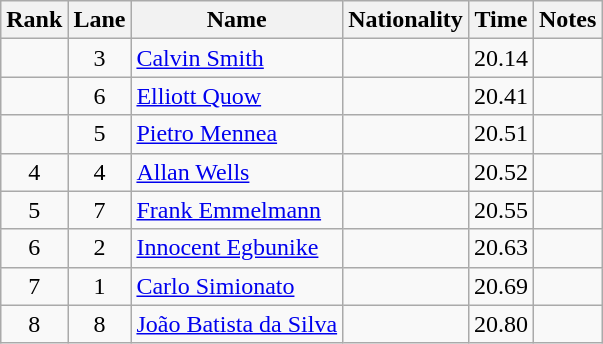<table class="wikitable sortable" style="text-align:center">
<tr>
<th>Rank</th>
<th>Lane</th>
<th>Name</th>
<th>Nationality</th>
<th>Time</th>
<th>Notes</th>
</tr>
<tr>
<td></td>
<td>3</td>
<td align=left><a href='#'>Calvin Smith</a></td>
<td align=left></td>
<td>20.14</td>
<td></td>
</tr>
<tr>
<td></td>
<td>6</td>
<td align=left><a href='#'>Elliott Quow</a></td>
<td align=left></td>
<td>20.41</td>
<td></td>
</tr>
<tr>
<td></td>
<td>5</td>
<td align=left><a href='#'>Pietro Mennea</a></td>
<td align=left></td>
<td>20.51</td>
<td></td>
</tr>
<tr>
<td>4</td>
<td>4</td>
<td align=left><a href='#'>Allan Wells</a></td>
<td align=left></td>
<td>20.52</td>
<td></td>
</tr>
<tr>
<td>5</td>
<td>7</td>
<td align=left><a href='#'>Frank Emmelmann</a></td>
<td align=left></td>
<td>20.55</td>
<td></td>
</tr>
<tr>
<td>6</td>
<td>2</td>
<td align=left><a href='#'>Innocent Egbunike</a></td>
<td align=left></td>
<td>20.63</td>
<td></td>
</tr>
<tr>
<td>7</td>
<td>1</td>
<td align=left><a href='#'>Carlo Simionato</a></td>
<td align=left></td>
<td>20.69</td>
<td></td>
</tr>
<tr>
<td>8</td>
<td>8</td>
<td align=left><a href='#'>João Batista da Silva</a></td>
<td align=left></td>
<td>20.80</td>
<td></td>
</tr>
</table>
